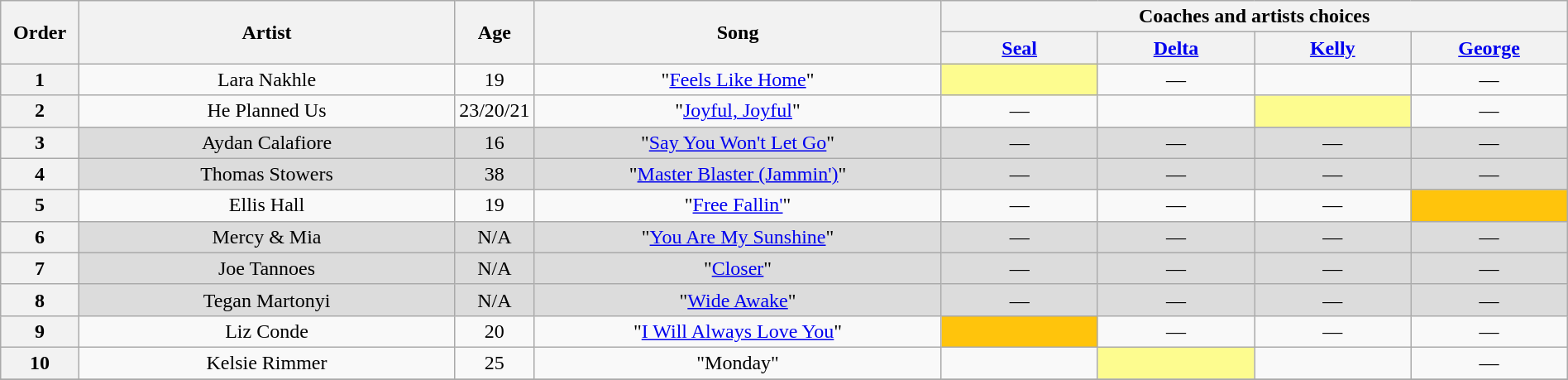<table class="wikitable" style="text-align:center; width:100%;">
<tr>
<th scope="col" rowspan="2" style="width:05%;">Order</th>
<th scope="col" rowspan="2" style="width:24%;">Artist</th>
<th scope="col" rowspan="2" style="width:05%;">Age</th>
<th scope="col" rowspan="2" style="width:26%;">Song</th>
<th colspan="4" style="width:40%;">Coaches and artists choices</th>
</tr>
<tr>
<th style="width:10%;"><a href='#'>Seal</a></th>
<th style="width:10%;"><a href='#'>Delta</a></th>
<th style="width:10%;"><a href='#'>Kelly</a></th>
<th style="width:10%;"><a href='#'>George</a></th>
</tr>
<tr>
<th>1</th>
<td>Lara Nakhle</td>
<td>19</td>
<td>"<a href='#'>Feels Like Home</a>"</td>
<td style="background-color:#FDFC8F;"> <strong></strong> </td>
<td>—</td>
<td> <strong></strong> </td>
<td>—</td>
</tr>
<tr>
<th>2</th>
<td>He Planned Us</td>
<td>23/20/21</td>
<td>"<a href='#'>Joyful, Joyful</a>"</td>
<td>—</td>
<td> <strong></strong> </td>
<td style="background-color:#FDFC8F;"> <strong></strong> </td>
<td>—</td>
</tr>
<tr>
<th>3</th>
<td style="background-color:#DCDCDC;">Aydan Calafiore</td>
<td style="background-color:#DCDCDC;">16</td>
<td style="background-color:#DCDCDC;">"<a href='#'>Say You Won't Let Go</a>"</td>
<td style="background-color:#DCDCDC;">—</td>
<td style="background-color:#DCDCDC;">—</td>
<td style="background-color:#DCDCDC;">—</td>
<td style="background-color:#DCDCDC;">—</td>
</tr>
<tr>
<th>4</th>
<td style="background-color:#DCDCDC;">Thomas Stowers</td>
<td style="background-color:#DCDCDC;">38</td>
<td style="background-color:#DCDCDC;">"<a href='#'>Master Blaster (Jammin')</a>"</td>
<td style="background-color:#DCDCDC;">—</td>
<td style="background-color:#DCDCDC;">—</td>
<td style="background-color:#DCDCDC;">—</td>
<td style="background-color:#DCDCDC;">—</td>
</tr>
<tr>
<th>5</th>
<td>Ellis Hall</td>
<td>19</td>
<td>"<a href='#'>Free Fallin'</a>"</td>
<td>—</td>
<td>—</td>
<td>—</td>
<td style="background-color:#FFC40C;"> <strong></strong> </td>
</tr>
<tr>
<th>6</th>
<td style="background-color:#DCDCDC;">Mercy & Mia</td>
<td style="background-color:#DCDCDC;">N/A</td>
<td style="background-color:#DCDCDC;">"<a href='#'>You Are My Sunshine</a>"</td>
<td style="background-color:#DCDCDC;">—</td>
<td style="background-color:#DCDCDC;">—</td>
<td style="background-color:#DCDCDC;">—</td>
<td style="background-color:#DCDCDC;">—</td>
</tr>
<tr>
<th>7</th>
<td style="background-color:#DCDCDC;">Joe Tannoes</td>
<td style="background-color:#DCDCDC;">N/A</td>
<td style="background-color:#DCDCDC;">"<a href='#'>Closer</a>"</td>
<td style="background-color:#DCDCDC;">—</td>
<td style="background-color:#DCDCDC;">—</td>
<td style="background-color:#DCDCDC;">—</td>
<td style="background-color:#DCDCDC;">—</td>
</tr>
<tr>
<th>8</th>
<td style="background-color:#DCDCDC;">Tegan Martonyi</td>
<td style="background-color:#DCDCDC;">N/A</td>
<td style="background-color:#DCDCDC;">"<a href='#'>Wide Awake</a>"</td>
<td style="background-color:#DCDCDC;">—</td>
<td style="background-color:#DCDCDC;">—</td>
<td style="background-color:#DCDCDC;">—</td>
<td style="background-color:#DCDCDC;">—</td>
</tr>
<tr>
<th>9</th>
<td>Liz Conde</td>
<td>20</td>
<td>"<a href='#'>I Will Always Love You</a>"</td>
<td style="background-color:#FFC40C;"> <strong></strong> </td>
<td>—</td>
<td>—</td>
<td>—</td>
</tr>
<tr>
<th>10</th>
<td>Kelsie Rimmer</td>
<td>25</td>
<td "Telluric (album)#Track Listing>"Monday"</td>
<td> <strong></strong> </td>
<td style="background-color:#FDFC8F;"> <strong></strong> </td>
<td> <strong></strong> </td>
<td>—</td>
</tr>
<tr>
</tr>
</table>
